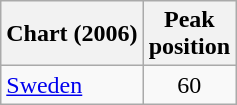<table class="wikitable">
<tr>
<th>Chart (2006)</th>
<th>Peak<br>position</th>
</tr>
<tr>
<td><a href='#'>Sweden</a></td>
<td align="center">60</td>
</tr>
</table>
